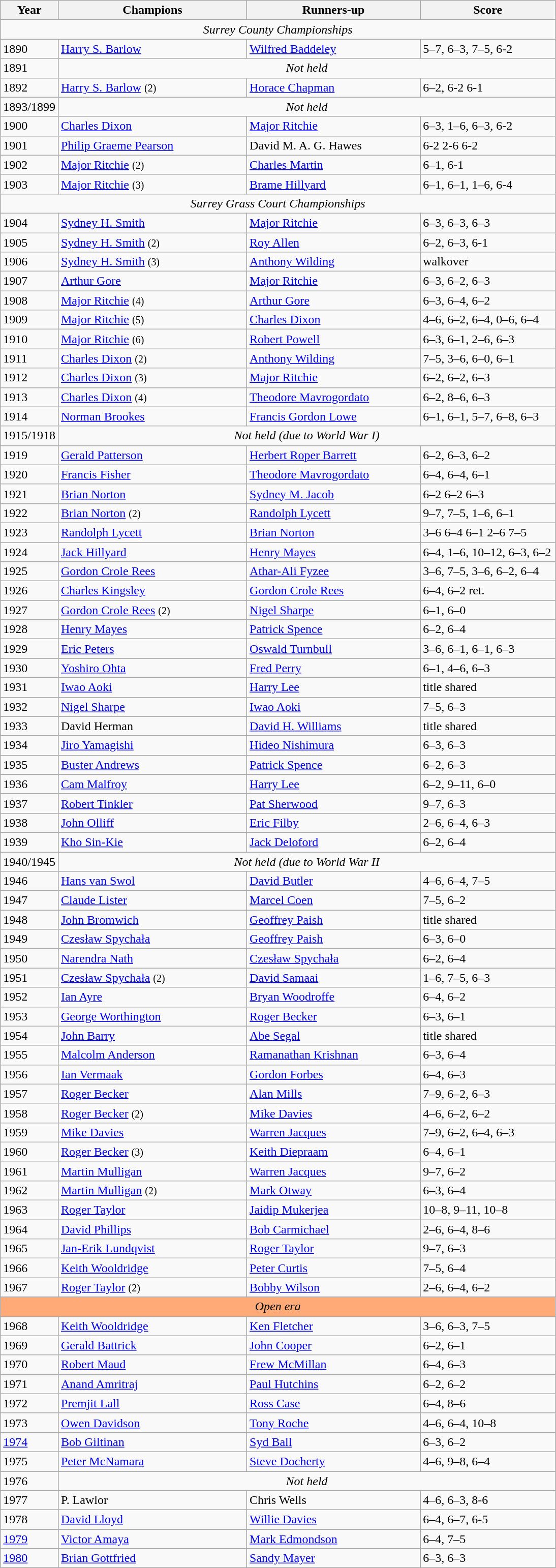<table class="wikitable">
<tr>
<th style="width:60px">Year</th>
<th style="width:240px">Champions</th>
<th style="width:220px">Runners-up</th>
<th style="width:170px" class="unsortable">Score</th>
</tr>
<tr>
<td colspan=4 align=center><em>Surrey County Championships</em></td>
</tr>
<tr>
<td>1890</td>
<td>  <a href='#'>Harry S. Barlow</a></td>
<td> <a href='#'>Wilfred Baddeley</a></td>
<td>5–7, 6–3, 7–5, 6-2</td>
</tr>
<tr>
<td>1891</td>
<td colspan=4 align=center><em>Not held</em></td>
</tr>
<tr>
<td>1892 </td>
<td>  <a href='#'>Harry S. Barlow</a>  <small>(2)</small></td>
<td> <a href='#'>Horace Chapman</a></td>
<td>6–2, 6-2 6-1</td>
</tr>
<tr>
<td>1893/1899</td>
<td colspan=4 align=center><em>Not held</em></td>
</tr>
<tr>
<td>1900 </td>
<td> <a href='#'>Charles Dixon</a></td>
<td> <a href='#'>Major Ritchie</a></td>
<td>6–3, 1–6, 6–3, 6-2</td>
</tr>
<tr>
<td>1901 </td>
<td>  <a href='#'>Philip Graeme Pearson</a></td>
<td> David M. A. G. Hawes</td>
<td>6-2 2-6 6-2</td>
</tr>
<tr>
<td>1902</td>
<td> <a href='#'>Major Ritchie</a>  <small>(2)</small></td>
<td> <a href='#'>Charles Martin</a></td>
<td>6–1, 6-1</td>
</tr>
<tr>
<td>1903</td>
<td> <a href='#'>Major Ritchie</a>  <small>(3)</small></td>
<td> <a href='#'>Brame Hillyard</a></td>
<td>6–1, 6–1, 1–6, 6-4</td>
</tr>
<tr>
<td colspan=4 align=center><em>Surrey Grass Court Championships</em></td>
</tr>
<tr>
<td>1904</td>
<td> <a href='#'>Sydney H. Smith</a></td>
<td> <a href='#'>Major Ritchie</a></td>
<td>6–3, 6–3, 6–3</td>
</tr>
<tr>
<td>1905</td>
<td> <a href='#'>Sydney H. Smith</a>  <small>(2)</small></td>
<td> <a href='#'>Roy Allen</a></td>
<td>6–2, 6–3, 6-1</td>
</tr>
<tr>
<td>1906 </td>
<td> <a href='#'>Sydney H. Smith</a>  <small>(3)</small></td>
<td> <a href='#'>Anthony Wilding</a></td>
<td>walkover</td>
</tr>
<tr>
<td>1907 </td>
<td> <a href='#'>Arthur Gore</a></td>
<td> <a href='#'>Major Ritchie</a></td>
<td>6–3, 6–2, 6–3</td>
</tr>
<tr>
<td>1908 </td>
<td> <a href='#'>Major Ritchie</a>  <small>(4)</small></td>
<td> <a href='#'>Arthur Gore</a></td>
<td>6–3, 6–4, 6–2</td>
</tr>
<tr>
<td>1909 </td>
<td> <a href='#'>Major Ritchie</a>  <small>(5)</small></td>
<td> <a href='#'>Charles Dixon</a></td>
<td>4–6, 6–2, 6–4, 0–6, 6–4</td>
</tr>
<tr>
<td>1910 </td>
<td> <a href='#'>Major Ritchie</a>  <small>(6)</small></td>
<td> <a href='#'>Robert Powell</a></td>
<td>6–3, 6–1, 2–6, 6–3</td>
</tr>
<tr>
<td>1911 </td>
<td> <a href='#'>Charles Dixon</a>  <small>(2)</small></td>
<td> <a href='#'>Anthony Wilding</a></td>
<td>7–5, 3–6, 6–0, 6–1</td>
</tr>
<tr>
<td>1912 </td>
<td> <a href='#'>Charles Dixon</a>  <small>(3)</small></td>
<td> <a href='#'>Major Ritchie</a></td>
<td>6–2, 6–2, 6–3</td>
</tr>
<tr>
<td>1913 </td>
<td> <a href='#'>Charles Dixon</a>  <small>(4)</small></td>
<td> <a href='#'>Theodore Mavrogordato</a></td>
<td>6–2, 8–6, 6–3</td>
</tr>
<tr>
<td>1914 </td>
<td> <a href='#'>Norman Brookes</a></td>
<td> <a href='#'>Francis Gordon Lowe</a></td>
<td>6–1, 6–1, 5–7, 6–8, 6–3</td>
</tr>
<tr>
<td>1915/1918</td>
<td colspan=4 align=center><em>Not held (due to World War I)</em></td>
</tr>
<tr>
<td>1919 </td>
<td> <a href='#'>Gerald Patterson</a></td>
<td> <a href='#'>Herbert Roper Barrett</a></td>
<td>6–2, 6–3, 6–2</td>
</tr>
<tr>
<td>1920 </td>
<td> <a href='#'>Francis Fisher</a></td>
<td> <a href='#'>Theodore Mavrogordato</a></td>
<td>6–4, 6–4, 6–1</td>
</tr>
<tr>
<td>1921</td>
<td> <a href='#'>Brian Norton</a></td>
<td> <a href='#'>Sydney M. Jacob</a></td>
<td>6–2 6–2 6–3</td>
</tr>
<tr>
<td>1922 </td>
<td> <a href='#'>Brian Norton</a>  <small>(2)</small></td>
<td> <a href='#'>Randolph Lycett</a></td>
<td>9–7, 7–5, 1–6, 6–1</td>
</tr>
<tr>
<td>1923 </td>
<td> <a href='#'>Randolph Lycett</a></td>
<td> <a href='#'>Brian Norton</a></td>
<td>3–6 6–4 6–1 2–6 7–5</td>
</tr>
<tr>
<td>1924</td>
<td> <a href='#'>Jack Hillyard</a></td>
<td> <a href='#'>Henry Mayes</a></td>
<td>6–4, 1–6, 10–12, 6–3, 6–2</td>
</tr>
<tr>
<td>1925</td>
<td> <a href='#'>Gordon Crole Rees</a></td>
<td> <a href='#'>Athar-Ali Fyzee</a></td>
<td>3–6, 7–5, 3–6, 6–2, 6–4</td>
</tr>
<tr>
<td>1926</td>
<td> <a href='#'>Charles Kingsley</a></td>
<td> <a href='#'>Gordon Crole Rees</a></td>
<td>6–4, 6–2 ret.</td>
</tr>
<tr>
<td>1927</td>
<td> <a href='#'>Gordon Crole Rees</a>  <small>(2)</small></td>
<td> <a href='#'>Nigel Sharpe</a></td>
<td>6–1, 6–0</td>
</tr>
<tr>
<td>1928</td>
<td> <a href='#'>Henry Mayes</a></td>
<td> <a href='#'>Patrick Spence</a></td>
<td>6–2, 6–4</td>
</tr>
<tr>
<td>1929</td>
<td> <a href='#'>Eric Peters</a></td>
<td> <a href='#'>Oswald Turnbull</a></td>
<td>3–6, 6–1, 6–1, 6–3</td>
</tr>
<tr>
<td>1930</td>
<td> <a href='#'>Yoshiro Ohta</a></td>
<td> <a href='#'>Fred Perry</a></td>
<td>6–1, 4–6, 6–3</td>
</tr>
<tr>
<td>1931 </td>
<td> <a href='#'>Iwao Aoki</a></td>
<td> <a href='#'>Harry Lee</a></td>
<td>title shared</td>
</tr>
<tr>
<td>1932</td>
<td> <a href='#'>Nigel Sharpe</a></td>
<td> <a href='#'>Iwao Aoki</a></td>
<td>7–5, 6–3</td>
</tr>
<tr>
<td>1933</td>
<td> David Herman</td>
<td> <a href='#'>David H. Williams</a></td>
<td>title shared</td>
</tr>
<tr>
<td>1934 </td>
<td> <a href='#'>Jiro Yamagishi</a></td>
<td> <a href='#'>Hideo Nishimura</a></td>
<td>6–3, 6–3</td>
</tr>
<tr>
<td>1935</td>
<td> <a href='#'>Buster Andrews</a></td>
<td> <a href='#'>Patrick Spence</a></td>
<td>6–2, 6–3</td>
</tr>
<tr>
<td>1936</td>
<td> <a href='#'>Cam Malfroy</a></td>
<td> <a href='#'>Harry Lee</a></td>
<td>6–2, 9–11, 6–0</td>
</tr>
<tr>
<td>1937</td>
<td> <a href='#'>Robert Tinkler</a></td>
<td> <a href='#'>Pat Sherwood</a></td>
<td>9–7, 6–3</td>
</tr>
<tr>
<td>1938 </td>
<td> <a href='#'>John Olliff</a></td>
<td> <a href='#'>Eric Filby</a></td>
<td>2–6, 6–4, 6–3</td>
</tr>
<tr>
<td>1939 </td>
<td> <a href='#'>Kho Sin-Kie</a></td>
<td> <a href='#'>Jack Deloford</a></td>
<td>6–2, 6–4</td>
</tr>
<tr>
<td>1940/1945</td>
<td colspan=4 align=center><em>Not held (due to World War II</em></td>
</tr>
<tr>
<td>1946 </td>
<td> <a href='#'>Hans van Swol</a></td>
<td> <a href='#'>David Butler</a></td>
<td>4–6, 6–4, 7–5</td>
</tr>
<tr>
<td>1947</td>
<td> <a href='#'>Claude Lister</a></td>
<td> <a href='#'>Marcel Coen</a></td>
<td>7–5, 6–2</td>
</tr>
<tr>
<td>1948</td>
<td> <a href='#'>John Bromwich</a></td>
<td> <a href='#'>Geoffrey Paish</a></td>
<td>title shared</td>
</tr>
<tr>
<td>1949</td>
<td> <a href='#'>Czesław Spychała</a></td>
<td> <a href='#'>Geoffrey Paish</a></td>
<td>6–3, 6–0</td>
</tr>
<tr>
<td>1950</td>
<td> <a href='#'>Narendra Nath</a></td>
<td> <a href='#'>Czesław Spychała</a></td>
<td>6–2, 6–4</td>
</tr>
<tr>
<td>1951</td>
<td> <a href='#'>Czesław Spychała</a>  <small>(2)</small></td>
<td> <a href='#'>David Samaai</a></td>
<td>1–6, 7–5, 6–3</td>
</tr>
<tr>
<td>1952</td>
<td> <a href='#'>Ian Ayre</a></td>
<td> <a href='#'>Bryan Woodroffe</a></td>
<td>6–4, 6–2</td>
</tr>
<tr>
<td>1953 </td>
<td> <a href='#'>George Worthington</a></td>
<td> <a href='#'>Roger Becker</a></td>
<td>6–3, 6–1</td>
</tr>
<tr>
<td>1954</td>
<td> <a href='#'>John Barry</a></td>
<td> <a href='#'>Abe Segal</a></td>
<td>title shared</td>
</tr>
<tr>
<td>1955</td>
<td> <a href='#'>Malcolm Anderson</a></td>
<td> <a href='#'>Ramanathan Krishnan</a></td>
<td>6–3, 6–4</td>
</tr>
<tr>
<td>1956</td>
<td> <a href='#'>Ian Vermaak</a></td>
<td> <a href='#'>Gordon Forbes</a></td>
<td>6–4, 6–3</td>
</tr>
<tr>
<td>1957</td>
<td> <a href='#'>Roger Becker</a></td>
<td> <a href='#'>Alan Mills</a></td>
<td>7–9, 6–2, 6–3</td>
</tr>
<tr>
<td>1958</td>
<td> <a href='#'>Roger Becker</a>  <small>(2)</small></td>
<td> <a href='#'>Mike Davies</a></td>
<td>4–6, 6–2, 6–2</td>
</tr>
<tr>
<td>1959</td>
<td> <a href='#'>Mike Davies</a></td>
<td> <a href='#'>Warren Jacques</a></td>
<td>7–9, 6–2, 6–4, 6–3</td>
</tr>
<tr>
<td>1960</td>
<td> <a href='#'>Roger Becker</a>  <small>(3)</small></td>
<td> <a href='#'>Keith Diepraam</a></td>
<td>6–4, 6–1</td>
</tr>
<tr>
<td>1961</td>
<td> <a href='#'>Martin Mulligan</a></td>
<td> <a href='#'>Warren Jacques</a></td>
<td>9–7, 6–2</td>
</tr>
<tr>
<td>1962</td>
<td> <a href='#'>Martin Mulligan</a>  <small>(2)</small></td>
<td> <a href='#'>Mark Otway</a></td>
<td>6–3, 6–4</td>
</tr>
<tr>
<td>1963</td>
<td> <a href='#'>Roger Taylor</a></td>
<td> <a href='#'>Jaidip Mukerjea</a></td>
<td>10–8, 9–11, 10–8</td>
</tr>
<tr>
<td>1964</td>
<td> <a href='#'>David Phillips</a></td>
<td> <a href='#'>Bob Carmichael</a></td>
<td>2–6, 6–4, 8–6</td>
</tr>
<tr>
<td>1965</td>
<td> <a href='#'>Jan-Erik Lundqvist</a></td>
<td> <a href='#'>Roger Taylor</a></td>
<td>9–7, 6–3</td>
</tr>
<tr>
<td>1966</td>
<td> <a href='#'>Keith Wooldridge</a></td>
<td> <a href='#'>Peter Curtis</a></td>
<td>7–5, 6–4</td>
</tr>
<tr>
<td>1967</td>
<td> <a href='#'>Roger Taylor</a>  <small>(2)</small></td>
<td> <a href='#'>Bobby Wilson</a></td>
<td>2–6, 6–4, 6–2</td>
</tr>
<tr>
</tr>
<tr style=background-color:#ffaa77>
<td colspan=10 align=center><em>Open era</em></td>
</tr>
<tr>
<td>1968</td>
<td> <a href='#'>Keith Wooldridge</a></td>
<td> <a href='#'>Ken Fletcher</a></td>
<td>3–6, 6–3, 7–5</td>
</tr>
<tr>
<td>1969</td>
<td> <a href='#'>Gerald Battrick</a></td>
<td> <a href='#'>John Cooper</a></td>
<td>6–2, 6–1</td>
</tr>
<tr>
<td>1970</td>
<td> <a href='#'>Robert Maud</a></td>
<td> <a href='#'>Frew McMillan</a></td>
<td>6–4, 6–3</td>
</tr>
<tr>
<td>1971</td>
<td> <a href='#'>Anand Amritraj</a></td>
<td> <a href='#'>Paul Hutchins</a></td>
<td>6–2, 6–2</td>
</tr>
<tr>
<td>1972</td>
<td> <a href='#'>Premjit Lall</a></td>
<td> <a href='#'>Ross Case</a></td>
<td>6–4, 8–6</td>
</tr>
<tr>
<td>1973</td>
<td> <a href='#'>Owen Davidson</a></td>
<td> <a href='#'>Tony Roche</a></td>
<td>4–6, 6–4, 10–8</td>
</tr>
<tr>
<td><a href='#'>1974</a></td>
<td> <a href='#'>Bob Giltinan</a></td>
<td> <a href='#'>Syd Ball</a></td>
<td>6–3, 6–2</td>
</tr>
<tr>
<td>1975</td>
<td> <a href='#'>Peter McNamara</a></td>
<td> <a href='#'>Steve Docherty</a></td>
<td>4–6, 9–8, 6–4</td>
</tr>
<tr>
<td>1976</td>
<td colspan=4 align=center><em>Not held </em></td>
</tr>
<tr>
<td>1977</td>
<td> P. Lawlor</td>
<td> Chris Wells</td>
<td>4–6, 6–3, 8-6</td>
</tr>
<tr>
<td>1978</td>
<td> <a href='#'>David Lloyd</a></td>
<td> <a href='#'>Willie Davies</a></td>
<td>6–4, 6–7, 6-5</td>
</tr>
<tr>
<td><a href='#'>1979</a></td>
<td> <a href='#'>Victor Amaya</a></td>
<td> <a href='#'>Mark Edmondson</a></td>
<td>6–4, 7–5</td>
</tr>
<tr>
<td><a href='#'>1980</a></td>
<td> <a href='#'>Brian Gottfried</a></td>
<td> <a href='#'>Sandy Mayer</a></td>
<td>6–3, 6–3</td>
</tr>
</table>
